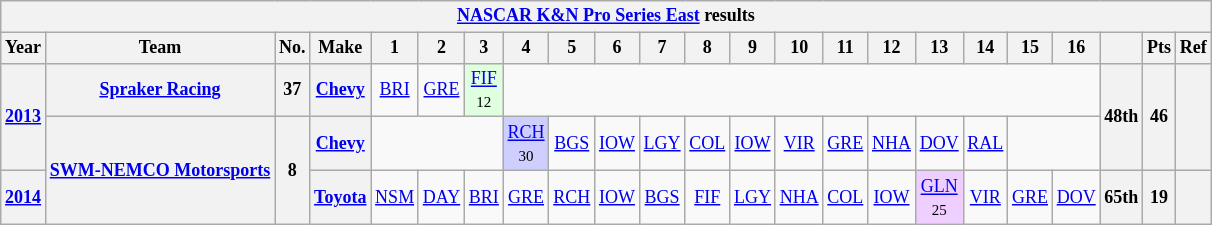<table class="wikitable" style="text-align:center; font-size:75%">
<tr>
<th colspan=45><a href='#'>NASCAR K&N Pro Series East</a> results</th>
</tr>
<tr>
<th>Year</th>
<th>Team</th>
<th>No.</th>
<th>Make</th>
<th>1</th>
<th>2</th>
<th>3</th>
<th>4</th>
<th>5</th>
<th>6</th>
<th>7</th>
<th>8</th>
<th>9</th>
<th>10</th>
<th>11</th>
<th>12</th>
<th>13</th>
<th>14</th>
<th>15</th>
<th>16</th>
<th></th>
<th>Pts</th>
<th>Ref</th>
</tr>
<tr>
<th rowspan=2><a href='#'>2013</a></th>
<th><a href='#'>Spraker Racing</a></th>
<th>37</th>
<th><a href='#'>Chevy</a></th>
<td><a href='#'>BRI</a></td>
<td><a href='#'>GRE</a></td>
<td style="background:#DFFFDF;"><a href='#'>FIF</a><br><small>12</small></td>
<td colspan=13></td>
<th rowspan=2>48th</th>
<th rowspan=2>46</th>
<th rowspan=2></th>
</tr>
<tr>
<th rowspan=2><a href='#'>SWM-NEMCO Motorsports</a></th>
<th rowspan=2>8</th>
<th><a href='#'>Chevy</a></th>
<td colspan=3></td>
<td style="background:#CFCFFF;"><a href='#'>RCH</a><br><small>30</small></td>
<td><a href='#'>BGS</a></td>
<td><a href='#'>IOW</a></td>
<td><a href='#'>LGY</a></td>
<td><a href='#'>COL</a></td>
<td><a href='#'>IOW</a></td>
<td><a href='#'>VIR</a></td>
<td><a href='#'>GRE</a></td>
<td><a href='#'>NHA</a></td>
<td><a href='#'>DOV</a></td>
<td><a href='#'>RAL</a></td>
<td colspan=2></td>
</tr>
<tr>
<th><a href='#'>2014</a></th>
<th><a href='#'>Toyota</a></th>
<td><a href='#'>NSM</a></td>
<td><a href='#'>DAY</a></td>
<td><a href='#'>BRI</a></td>
<td><a href='#'>GRE</a></td>
<td><a href='#'>RCH</a></td>
<td><a href='#'>IOW</a></td>
<td><a href='#'>BGS</a></td>
<td><a href='#'>FIF</a></td>
<td><a href='#'>LGY</a></td>
<td><a href='#'>NHA</a></td>
<td><a href='#'>COL</a></td>
<td><a href='#'>IOW</a></td>
<td style="background:#EFCFFF;"><a href='#'>GLN</a><br><small>25</small></td>
<td><a href='#'>VIR</a></td>
<td><a href='#'>GRE</a></td>
<td><a href='#'>DOV</a></td>
<th>65th</th>
<th>19</th>
<th></th>
</tr>
</table>
